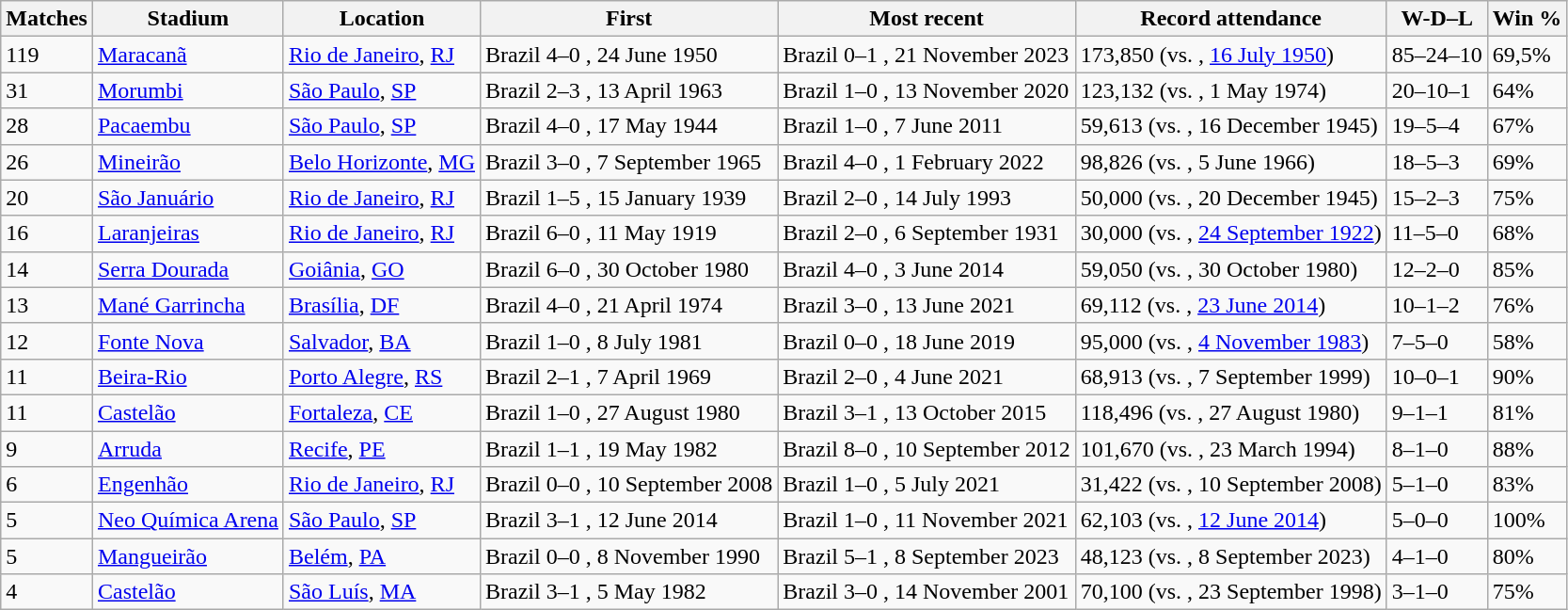<table class="wikitable sortable" style="font-size: 100%">
<tr>
<th>Matches</th>
<th>Stadium</th>
<th>Location</th>
<th>First</th>
<th>Most recent</th>
<th>Record attendance</th>
<th>W-D–L</th>
<th>Win %</th>
</tr>
<tr>
<td>119</td>
<td><a href='#'>Maracanã</a></td>
<td> <a href='#'>Rio de Janeiro</a>, <a href='#'>RJ</a></td>
<td>Brazil 4–0 , 24 June 1950</td>
<td>Brazil 0–1 , 21 November 2023</td>
<td>173,850 (vs. , <a href='#'>16 July 1950</a>)</td>
<td>85–24–10</td>
<td>69,5%</td>
</tr>
<tr>
<td>31</td>
<td><a href='#'>Morumbi</a></td>
<td> <a href='#'>São Paulo</a>, <a href='#'>SP</a></td>
<td>Brazil 2–3 , 13 April 1963</td>
<td>Brazil 1–0 , 13 November 2020</td>
<td>123,132 (vs. , 1 May 1974)</td>
<td>20–10–1</td>
<td>64%</td>
</tr>
<tr>
<td>28</td>
<td><a href='#'>Pacaembu</a></td>
<td> <a href='#'>São Paulo</a>, <a href='#'>SP</a></td>
<td>Brazil 4–0 , 17 May 1944</td>
<td>Brazil 1–0 , 7 June 2011</td>
<td>59,613  (vs. , 16 December 1945)</td>
<td>19–5–4</td>
<td>67%</td>
</tr>
<tr>
<td>26</td>
<td><a href='#'>Mineirão</a></td>
<td> <a href='#'>Belo Horizonte</a>, <a href='#'>MG</a></td>
<td>Brazil 3–0 , 7 September 1965</td>
<td>Brazil 4–0 , 1 February 2022</td>
<td>98,826 (vs. , 5 June 1966)</td>
<td>18–5–3</td>
<td>69%</td>
</tr>
<tr>
<td>20</td>
<td><a href='#'>São Januário</a></td>
<td> <a href='#'>Rio de Janeiro</a>, <a href='#'>RJ</a></td>
<td>Brazil 1–5 , 15 January 1939</td>
<td>Brazil 2–0 , 14 July 1993</td>
<td>50,000 (vs. , 20 December 1945)</td>
<td>15–2–3</td>
<td>75%</td>
</tr>
<tr>
<td>16</td>
<td><a href='#'>Laranjeiras</a></td>
<td> <a href='#'>Rio de Janeiro</a>, <a href='#'>RJ</a></td>
<td>Brazil 6–0 , 11 May 1919</td>
<td>Brazil 2–0 , 6 September 1931</td>
<td>30,000 (vs. , <a href='#'>24 September 1922</a>)</td>
<td>11–5–0</td>
<td>68%</td>
</tr>
<tr>
<td>14</td>
<td><a href='#'>Serra Dourada</a></td>
<td> <a href='#'>Goiânia</a>, <a href='#'>GO</a></td>
<td>Brazil 6–0 , 30 October 1980</td>
<td>Brazil 4–0 , 3 June 2014</td>
<td>59,050 (vs. , 30 October 1980)</td>
<td>12–2–0</td>
<td>85%</td>
</tr>
<tr>
<td>13</td>
<td><a href='#'>Mané Garrincha</a></td>
<td> <a href='#'>Brasília</a>, <a href='#'>DF</a></td>
<td>Brazil 4–0 , 21 April 1974</td>
<td>Brazil 3–0 , 13 June 2021</td>
<td>69,112 (vs. , <a href='#'>23 June 2014</a>)</td>
<td>10–1–2</td>
<td>76%</td>
</tr>
<tr>
<td>12</td>
<td><a href='#'>Fonte Nova</a></td>
<td> <a href='#'>Salvador</a>, <a href='#'>BA</a></td>
<td>Brazil 1–0 , 8 July 1981</td>
<td>Brazil 0–0 , 18 June 2019</td>
<td>95,000 (vs. , <a href='#'>4 November 1983</a>)</td>
<td>7–5–0</td>
<td>58%</td>
</tr>
<tr>
<td>11</td>
<td><a href='#'>Beira-Rio</a></td>
<td> <a href='#'>Porto Alegre</a>, <a href='#'>RS</a></td>
<td>Brazil 2–1 , 7 April 1969</td>
<td>Brazil 2–0 , 4 June 2021</td>
<td>68,913 (vs. , 7 September 1999)</td>
<td>10–0–1</td>
<td>90%</td>
</tr>
<tr>
<td>11</td>
<td><a href='#'>Castelão</a></td>
<td> <a href='#'>Fortaleza</a>, <a href='#'>CE</a></td>
<td>Brazil 1–0 , 27 August 1980</td>
<td>Brazil 3–1 , 13 October 2015</td>
<td>118,496 (vs. , 27 August 1980)</td>
<td>9–1–1</td>
<td>81%</td>
</tr>
<tr>
<td>9</td>
<td><a href='#'>Arruda</a></td>
<td> <a href='#'>Recife</a>, <a href='#'>PE</a></td>
<td>Brazil 1–1 , 19 May 1982</td>
<td>Brazil 8–0 , 10 September 2012</td>
<td>101,670 (vs. , 23 March 1994)</td>
<td>8–1–0</td>
<td>88%</td>
</tr>
<tr>
<td>6</td>
<td><a href='#'>Engenhão</a></td>
<td> <a href='#'>Rio de Janeiro</a>, <a href='#'>RJ</a></td>
<td>Brazil 0–0 , 10 September 2008</td>
<td>Brazil 1–0 , 5 July 2021</td>
<td>31,422  (vs. , 10 September 2008)</td>
<td>5–1–0</td>
<td>83%</td>
</tr>
<tr>
<td>5</td>
<td><a href='#'>Neo Química Arena</a></td>
<td> <a href='#'>São Paulo</a>, <a href='#'>SP</a></td>
<td>Brazil 3–1 , 12 June 2014</td>
<td>Brazil 1–0 , 11 November 2021</td>
<td>62,103  (vs. , <a href='#'>12 June 2014</a>)</td>
<td>5–0–0</td>
<td>100%</td>
</tr>
<tr>
<td>5</td>
<td><a href='#'>Mangueirão</a></td>
<td> <a href='#'>Belém</a>, <a href='#'>PA</a></td>
<td>Brazil 0–0 , 8 November 1990</td>
<td>Brazil 5–1 , 8 September 2023</td>
<td>48,123  (vs. , 8 September 2023)</td>
<td>4–1–0</td>
<td>80%</td>
</tr>
<tr>
<td>4</td>
<td><a href='#'>Castelão</a></td>
<td> <a href='#'>São Luís</a>, <a href='#'>MA</a></td>
<td>Brazil 3–1 , 5 May 1982</td>
<td>Brazil 3–0 , 14 November 2001</td>
<td>70,100 (vs. , 23 September 1998)</td>
<td>3–1–0</td>
<td>75%</td>
</tr>
</table>
